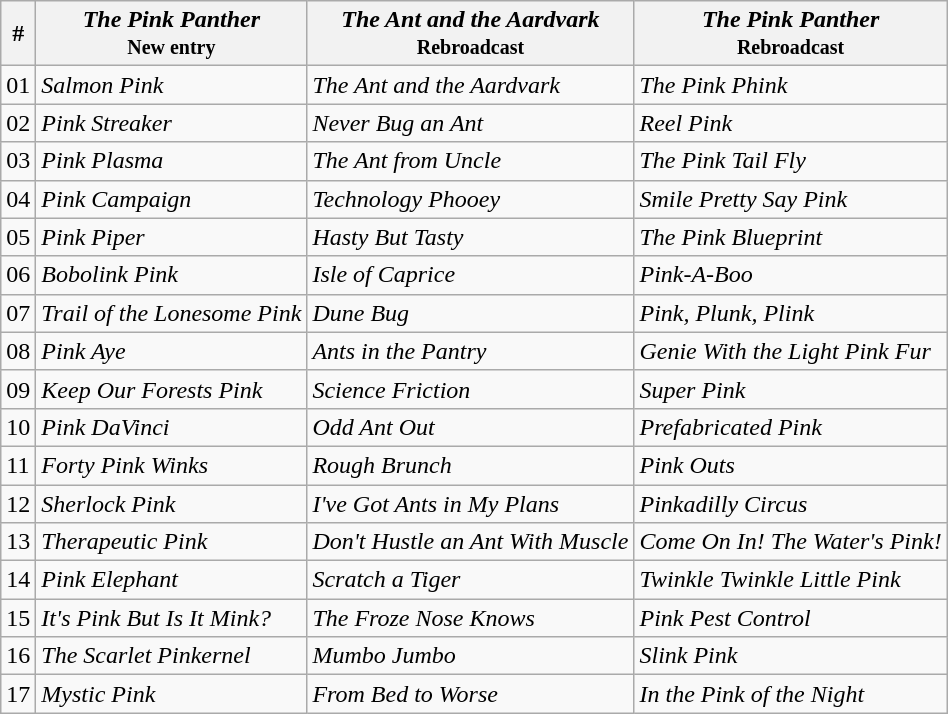<table class="wikitable">
<tr>
<th>#</th>
<th><em>The Pink Panther</em><br><small>New entry</small></th>
<th><em>The Ant and the Aardvark</em><br><small>Rebroadcast</small></th>
<th><em>The Pink Panther</em><br><small>Rebroadcast</small></th>
</tr>
<tr>
<td>01</td>
<td><em>Salmon Pink</em></td>
<td><em>The Ant and the Aardvark</em></td>
<td><em>The Pink Phink</em></td>
</tr>
<tr>
<td>02</td>
<td><em>Pink Streaker</em></td>
<td><em>Never Bug an Ant</em></td>
<td><em>Reel Pink</em></td>
</tr>
<tr>
<td>03</td>
<td><em>Pink Plasma</em></td>
<td><em>The Ant from Uncle</em></td>
<td><em>The Pink Tail Fly</em></td>
</tr>
<tr>
<td>04</td>
<td><em>Pink Campaign</em></td>
<td><em>Technology Phooey</em></td>
<td><em>Smile Pretty Say Pink</em></td>
</tr>
<tr>
<td>05</td>
<td><em>Pink Piper</em></td>
<td><em>Hasty But Tasty</em></td>
<td><em>The Pink Blueprint</em></td>
</tr>
<tr>
<td>06</td>
<td><em>Bobolink Pink</em></td>
<td><em>Isle of Caprice</em></td>
<td><em>Pink-A-Boo</em></td>
</tr>
<tr>
<td>07</td>
<td><em>Trail of the Lonesome Pink</em></td>
<td><em>Dune Bug</em></td>
<td><em>Pink, Plunk, Plink</em></td>
</tr>
<tr>
<td>08</td>
<td><em>Pink Aye</em></td>
<td><em>Ants in the Pantry</em></td>
<td><em>Genie With the Light Pink Fur</em></td>
</tr>
<tr>
<td>09</td>
<td><em>Keep Our Forests Pink</em></td>
<td><em>Science Friction</em></td>
<td><em>Super Pink</em></td>
</tr>
<tr>
<td>10</td>
<td><em>Pink DaVinci</em></td>
<td><em>Odd Ant Out</em></td>
<td><em>Prefabricated Pink</em></td>
</tr>
<tr>
<td>11</td>
<td><em>Forty Pink Winks</em></td>
<td><em>Rough Brunch</em></td>
<td><em>Pink Outs</em></td>
</tr>
<tr>
<td>12</td>
<td><em>Sherlock Pink</em></td>
<td><em>I've Got Ants in My Plans</em></td>
<td><em>Pinkadilly Circus</em></td>
</tr>
<tr>
<td>13</td>
<td><em>Therapeutic Pink</em></td>
<td><em>Don't Hustle an Ant With Muscle</em></td>
<td><em>Come On In! The Water's Pink!</em></td>
</tr>
<tr>
<td>14</td>
<td><em>Pink Elephant</em></td>
<td><em>Scratch a Tiger</em></td>
<td><em>Twinkle Twinkle Little Pink</em></td>
</tr>
<tr>
<td>15</td>
<td><em>It's Pink But Is It Mink?</em></td>
<td><em>The Froze Nose Knows</em></td>
<td><em>Pink Pest Control</em></td>
</tr>
<tr>
<td>16</td>
<td><em>The Scarlet Pinkernel</em></td>
<td><em>Mumbo Jumbo</em></td>
<td><em>Slink Pink</em></td>
</tr>
<tr>
<td>17</td>
<td><em>Mystic Pink</em></td>
<td><em>From Bed to Worse</em></td>
<td><em>In the Pink of the Night</em></td>
</tr>
</table>
